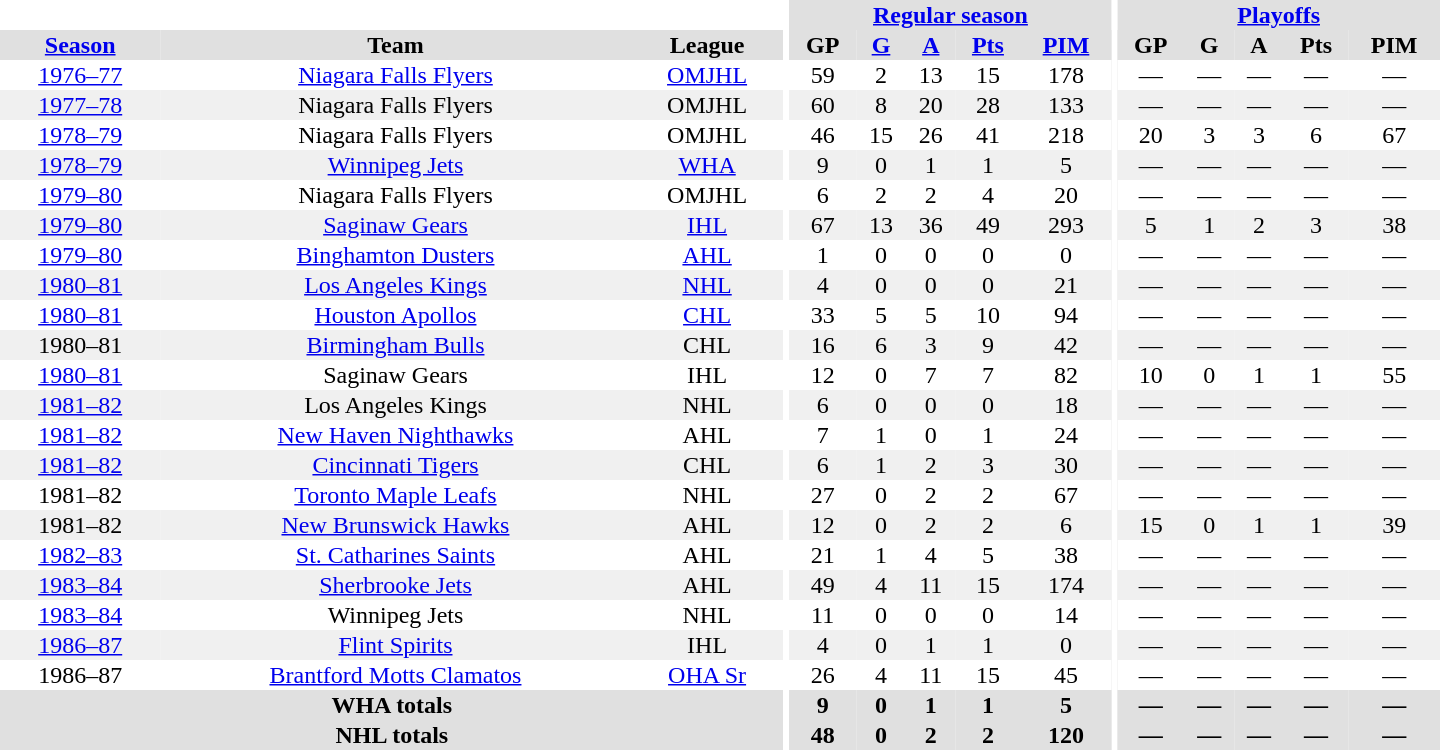<table border="0" cellpadding="1" cellspacing="0" style="text-align:center; width:60em">
<tr bgcolor="#e0e0e0">
<th colspan="3" bgcolor="#ffffff"></th>
<th rowspan="100" bgcolor="#ffffff"></th>
<th colspan="5"><a href='#'>Regular season</a></th>
<th rowspan="100" bgcolor="#ffffff"></th>
<th colspan="5"><a href='#'>Playoffs</a></th>
</tr>
<tr bgcolor="#e0e0e0">
<th><a href='#'>Season</a></th>
<th>Team</th>
<th>League</th>
<th>GP</th>
<th><a href='#'>G</a></th>
<th><a href='#'>A</a></th>
<th><a href='#'>Pts</a></th>
<th><a href='#'>PIM</a></th>
<th>GP</th>
<th>G</th>
<th>A</th>
<th>Pts</th>
<th>PIM</th>
</tr>
<tr>
<td><a href='#'>1976–77</a></td>
<td><a href='#'>Niagara Falls Flyers</a></td>
<td><a href='#'>OMJHL</a></td>
<td>59</td>
<td>2</td>
<td>13</td>
<td>15</td>
<td>178</td>
<td>—</td>
<td>—</td>
<td>—</td>
<td>—</td>
<td>—</td>
</tr>
<tr bgcolor="#f0f0f0">
<td><a href='#'>1977–78</a></td>
<td>Niagara Falls Flyers</td>
<td>OMJHL</td>
<td>60</td>
<td>8</td>
<td>20</td>
<td>28</td>
<td>133</td>
<td>—</td>
<td>—</td>
<td>—</td>
<td>—</td>
<td>—</td>
</tr>
<tr>
<td><a href='#'>1978–79</a></td>
<td>Niagara Falls Flyers</td>
<td>OMJHL</td>
<td>46</td>
<td>15</td>
<td>26</td>
<td>41</td>
<td>218</td>
<td>20</td>
<td>3</td>
<td>3</td>
<td>6</td>
<td>67</td>
</tr>
<tr bgcolor="#f0f0f0">
<td><a href='#'>1978–79</a></td>
<td><a href='#'>Winnipeg Jets</a></td>
<td><a href='#'>WHA</a></td>
<td>9</td>
<td>0</td>
<td>1</td>
<td>1</td>
<td>5</td>
<td>—</td>
<td>—</td>
<td>—</td>
<td>—</td>
<td>—</td>
</tr>
<tr>
<td><a href='#'>1979–80</a></td>
<td>Niagara Falls Flyers</td>
<td>OMJHL</td>
<td>6</td>
<td>2</td>
<td>2</td>
<td>4</td>
<td>20</td>
<td>—</td>
<td>—</td>
<td>—</td>
<td>—</td>
<td>—</td>
</tr>
<tr bgcolor="#f0f0f0">
<td><a href='#'>1979–80</a></td>
<td><a href='#'>Saginaw Gears</a></td>
<td><a href='#'>IHL</a></td>
<td>67</td>
<td>13</td>
<td>36</td>
<td>49</td>
<td>293</td>
<td>5</td>
<td>1</td>
<td>2</td>
<td>3</td>
<td>38</td>
</tr>
<tr>
<td><a href='#'>1979–80</a></td>
<td><a href='#'>Binghamton Dusters</a></td>
<td><a href='#'>AHL</a></td>
<td>1</td>
<td>0</td>
<td>0</td>
<td>0</td>
<td>0</td>
<td>—</td>
<td>—</td>
<td>—</td>
<td>—</td>
<td>—</td>
</tr>
<tr bgcolor="#f0f0f0">
<td><a href='#'>1980–81</a></td>
<td><a href='#'>Los Angeles Kings</a></td>
<td><a href='#'>NHL</a></td>
<td>4</td>
<td>0</td>
<td>0</td>
<td>0</td>
<td>21</td>
<td>—</td>
<td>—</td>
<td>—</td>
<td>—</td>
<td>—</td>
</tr>
<tr>
<td><a href='#'>1980–81</a></td>
<td><a href='#'>Houston Apollos</a></td>
<td><a href='#'>CHL</a></td>
<td>33</td>
<td>5</td>
<td>5</td>
<td>10</td>
<td>94</td>
<td>—</td>
<td>—</td>
<td>—</td>
<td>—</td>
<td>—</td>
</tr>
<tr bgcolor="#f0f0f0">
<td>1980–81</td>
<td><a href='#'>Birmingham Bulls</a></td>
<td>CHL</td>
<td>16</td>
<td>6</td>
<td>3</td>
<td>9</td>
<td>42</td>
<td>—</td>
<td>—</td>
<td>—</td>
<td>—</td>
<td>—</td>
</tr>
<tr>
<td><a href='#'>1980–81</a></td>
<td>Saginaw Gears</td>
<td>IHL</td>
<td>12</td>
<td>0</td>
<td>7</td>
<td>7</td>
<td>82</td>
<td>10</td>
<td>0</td>
<td>1</td>
<td>1</td>
<td>55</td>
</tr>
<tr bgcolor="#f0f0f0">
<td><a href='#'>1981–82</a></td>
<td>Los Angeles Kings</td>
<td>NHL</td>
<td>6</td>
<td>0</td>
<td>0</td>
<td>0</td>
<td>18</td>
<td>—</td>
<td>—</td>
<td>—</td>
<td>—</td>
<td>—</td>
</tr>
<tr>
<td><a href='#'>1981–82</a></td>
<td><a href='#'>New Haven Nighthawks</a></td>
<td>AHL</td>
<td>7</td>
<td>1</td>
<td>0</td>
<td>1</td>
<td>24</td>
<td>—</td>
<td>—</td>
<td>—</td>
<td>—</td>
<td>—</td>
</tr>
<tr bgcolor="#f0f0f0">
<td><a href='#'>1981–82</a></td>
<td><a href='#'>Cincinnati Tigers</a></td>
<td>CHL</td>
<td>6</td>
<td>1</td>
<td>2</td>
<td>3</td>
<td>30</td>
<td>—</td>
<td>—</td>
<td>—</td>
<td>—</td>
<td>—</td>
</tr>
<tr>
<td>1981–82</td>
<td><a href='#'>Toronto Maple Leafs</a></td>
<td>NHL</td>
<td>27</td>
<td>0</td>
<td>2</td>
<td>2</td>
<td>67</td>
<td>—</td>
<td>—</td>
<td>—</td>
<td>—</td>
<td>—</td>
</tr>
<tr bgcolor="#f0f0f0">
<td>1981–82</td>
<td><a href='#'>New Brunswick Hawks</a></td>
<td>AHL</td>
<td>12</td>
<td>0</td>
<td>2</td>
<td>2</td>
<td>6</td>
<td>15</td>
<td>0</td>
<td>1</td>
<td>1</td>
<td>39</td>
</tr>
<tr>
<td><a href='#'>1982–83</a></td>
<td><a href='#'>St. Catharines Saints</a></td>
<td>AHL</td>
<td>21</td>
<td>1</td>
<td>4</td>
<td>5</td>
<td>38</td>
<td>—</td>
<td>—</td>
<td>—</td>
<td>—</td>
<td>—</td>
</tr>
<tr bgcolor="#f0f0f0">
<td><a href='#'>1983–84</a></td>
<td><a href='#'>Sherbrooke Jets</a></td>
<td>AHL</td>
<td>49</td>
<td>4</td>
<td>11</td>
<td>15</td>
<td>174</td>
<td>—</td>
<td>—</td>
<td>—</td>
<td>—</td>
<td>—</td>
</tr>
<tr>
<td><a href='#'>1983–84</a></td>
<td>Winnipeg Jets</td>
<td>NHL</td>
<td>11</td>
<td>0</td>
<td>0</td>
<td>0</td>
<td>14</td>
<td>—</td>
<td>—</td>
<td>—</td>
<td>—</td>
<td>—</td>
</tr>
<tr bgcolor="#f0f0f0">
<td><a href='#'>1986–87</a></td>
<td><a href='#'>Flint Spirits</a></td>
<td>IHL</td>
<td>4</td>
<td>0</td>
<td>1</td>
<td>1</td>
<td>0</td>
<td>—</td>
<td>—</td>
<td>—</td>
<td>—</td>
<td>—</td>
</tr>
<tr>
<td>1986–87</td>
<td><a href='#'>Brantford Motts Clamatos</a></td>
<td><a href='#'>OHA Sr</a></td>
<td>26</td>
<td>4</td>
<td>11</td>
<td>15</td>
<td>45</td>
<td>—</td>
<td>—</td>
<td>—</td>
<td>—</td>
<td>—</td>
</tr>
<tr bgcolor="#e0e0e0">
<th colspan="3">WHA totals</th>
<th>9</th>
<th>0</th>
<th>1</th>
<th>1</th>
<th>5</th>
<th>—</th>
<th>—</th>
<th>—</th>
<th>—</th>
<th>—</th>
</tr>
<tr bgcolor="#e0e0e0">
<th colspan="3">NHL totals</th>
<th>48</th>
<th>0</th>
<th>2</th>
<th>2</th>
<th>120</th>
<th>—</th>
<th>—</th>
<th>—</th>
<th>—</th>
<th>—</th>
</tr>
</table>
